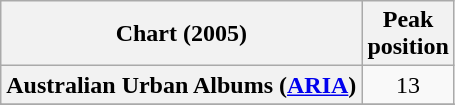<table class="wikitable plainrowheaders sortable">
<tr>
<th>Chart (2005)</th>
<th>Peak<br>position</th>
</tr>
<tr>
<th scope="row">Australian Urban Albums (<a href='#'>ARIA</a>)</th>
<td align="center">13</td>
</tr>
<tr>
</tr>
<tr>
</tr>
<tr>
</tr>
<tr>
</tr>
</table>
